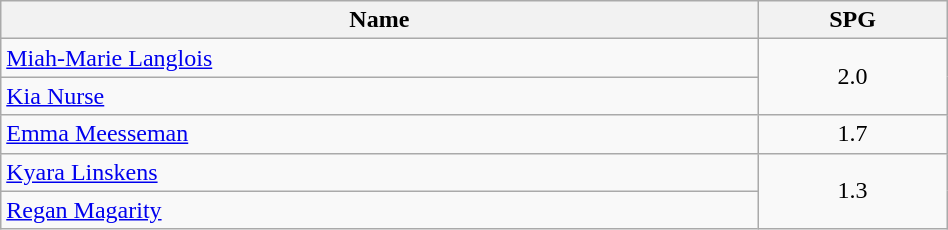<table class=wikitable width="50%">
<tr>
<th width="80%">Name</th>
<th width="20%">SPG</th>
</tr>
<tr>
<td> <a href='#'>Miah-Marie Langlois</a></td>
<td align=center rowspan=2>2.0</td>
</tr>
<tr>
<td> <a href='#'>Kia Nurse</a></td>
</tr>
<tr>
<td> <a href='#'>Emma Meesseman</a></td>
<td align=center>1.7</td>
</tr>
<tr>
<td> <a href='#'>Kyara Linskens</a></td>
<td align=center rowspan=2>1.3</td>
</tr>
<tr>
<td> <a href='#'>Regan Magarity</a></td>
</tr>
</table>
